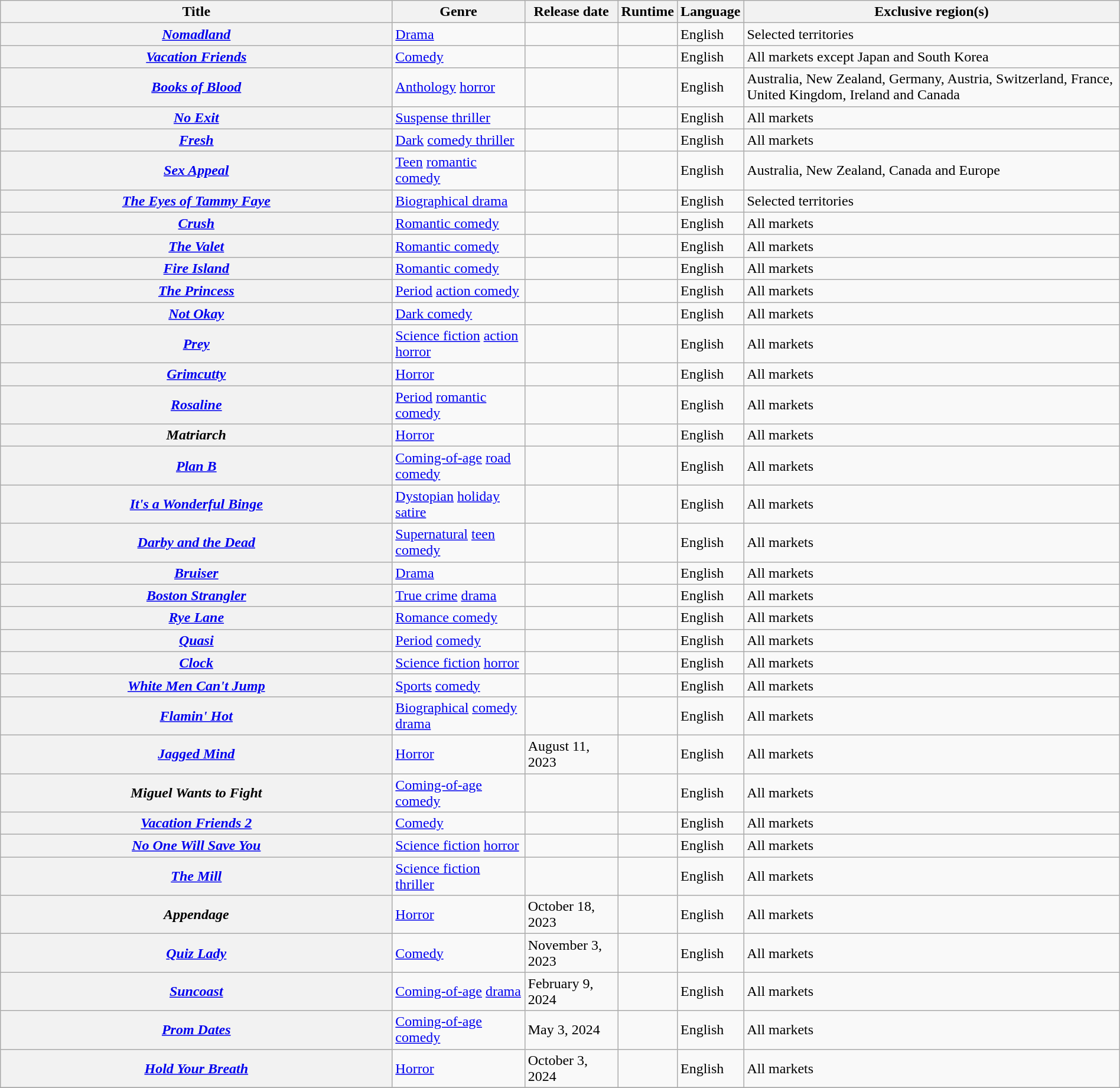<table class="wikitable plainrowheaders sortable" style="width:100%;">
<tr>
<th style="width:35%;">Title</th>
<th>Genre</th>
<th>Release date</th>
<th>Runtime</th>
<th>Language</th>
<th>Exclusive region(s)</th>
</tr>
<tr>
<th scope="row"><em><a href='#'>Nomadland</a></em></th>
<td><a href='#'>Drama</a></td>
<td></td>
<td></td>
<td>English</td>
<td>Selected territories</td>
</tr>
<tr>
<th scope="row"><em><a href='#'>Vacation Friends</a></em></th>
<td><a href='#'>Comedy</a></td>
<td></td>
<td></td>
<td>English</td>
<td>All markets except Japan and South Korea</td>
</tr>
<tr>
<th scope="row"><em><a href='#'>Books of Blood</a></em></th>
<td><a href='#'>Anthology</a> <a href='#'>horror</a></td>
<td></td>
<td></td>
<td>English</td>
<td>Australia, New Zealand, Germany, Austria, Switzerland, France, United Kingdom, Ireland and Canada</td>
</tr>
<tr>
<th scope="row"><em><a href='#'>No Exit</a></em></th>
<td><a href='#'>Suspense thriller</a></td>
<td></td>
<td></td>
<td>English</td>
<td>All markets</td>
</tr>
<tr>
<th scope="row"><em><a href='#'>Fresh</a></em></th>
<td><a href='#'>Dark</a> <a href='#'>comedy thriller</a></td>
<td></td>
<td></td>
<td>English</td>
<td>All markets</td>
</tr>
<tr>
<th scope="row"><em><a href='#'>Sex Appeal</a></em></th>
<td><a href='#'>Teen</a> <a href='#'>romantic comedy</a></td>
<td></td>
<td></td>
<td>English</td>
<td>Australia, New Zealand, Canada and Europe</td>
</tr>
<tr>
<th scope="row"><em><a href='#'>The Eyes of Tammy Faye</a></em></th>
<td><a href='#'>Biographical drama</a></td>
<td></td>
<td></td>
<td>English</td>
<td>Selected territories</td>
</tr>
<tr>
<th scope="row"><em><a href='#'>Crush</a></em></th>
<td><a href='#'>Romantic comedy</a></td>
<td></td>
<td></td>
<td>English</td>
<td>All markets</td>
</tr>
<tr>
<th scope="row"><em><a href='#'>The Valet</a></em></th>
<td><a href='#'>Romantic comedy</a></td>
<td></td>
<td></td>
<td>English</td>
<td>All markets</td>
</tr>
<tr>
<th scope="row"><em><a href='#'>Fire Island</a></em></th>
<td><a href='#'>Romantic comedy</a></td>
<td></td>
<td></td>
<td>English</td>
<td>All markets</td>
</tr>
<tr>
<th scope="row"><em><a href='#'>The Princess</a></em></th>
<td><a href='#'>Period</a> <a href='#'>action comedy</a></td>
<td></td>
<td></td>
<td>English</td>
<td>All markets</td>
</tr>
<tr>
<th scope="row"><em><a href='#'>Not Okay</a></em></th>
<td><a href='#'>Dark comedy</a></td>
<td></td>
<td></td>
<td>English</td>
<td>All markets</td>
</tr>
<tr>
<th scope="row"><em><a href='#'>Prey</a></em></th>
<td><a href='#'>Science fiction</a> <a href='#'>action horror</a></td>
<td></td>
<td></td>
<td>English</td>
<td>All markets</td>
</tr>
<tr>
<th scope="row"><em><a href='#'>Grimcutty</a></em></th>
<td><a href='#'>Horror</a></td>
<td></td>
<td></td>
<td>English</td>
<td>All markets</td>
</tr>
<tr>
<th scope="row"><em><a href='#'>Rosaline</a></em></th>
<td><a href='#'>Period</a> <a href='#'>romantic comedy</a></td>
<td></td>
<td></td>
<td>English</td>
<td>All markets</td>
</tr>
<tr>
<th scope="row"><em>Matriarch</em></th>
<td><a href='#'>Horror</a></td>
<td></td>
<td></td>
<td>English</td>
<td>All markets</td>
</tr>
<tr>
<th scope="row"><em><a href='#'>Plan B</a></em></th>
<td><a href='#'>Coming-of-age</a> <a href='#'>road</a> <a href='#'>comedy</a></td>
<td></td>
<td></td>
<td>English</td>
<td>All markets</td>
</tr>
<tr>
<th scope="row"><em><a href='#'>It's a Wonderful Binge</a></em></th>
<td><a href='#'>Dystopian</a> <a href='#'>holiday</a> <a href='#'>satire</a></td>
<td></td>
<td></td>
<td>English</td>
<td>All markets</td>
</tr>
<tr>
<th scope="row"><em><a href='#'>Darby and the Dead</a></em></th>
<td><a href='#'>Supernatural</a> <a href='#'>teen</a> <a href='#'>comedy</a></td>
<td></td>
<td></td>
<td>English</td>
<td>All markets</td>
</tr>
<tr>
<th scope="row"><em><a href='#'>Bruiser</a></em></th>
<td><a href='#'>Drama</a></td>
<td></td>
<td></td>
<td>English</td>
<td>All markets</td>
</tr>
<tr>
<th scope="row"><em><a href='#'>Boston Strangler</a></em></th>
<td><a href='#'>True crime</a> <a href='#'>drama</a></td>
<td></td>
<td></td>
<td>English</td>
<td>All markets</td>
</tr>
<tr>
<th scope="row"><em><a href='#'>Rye Lane</a></em></th>
<td><a href='#'>Romance comedy</a></td>
<td></td>
<td></td>
<td>English</td>
<td>All markets</td>
</tr>
<tr>
<th scope="row"><em><a href='#'>Quasi</a></em></th>
<td><a href='#'>Period</a> <a href='#'>comedy</a></td>
<td></td>
<td></td>
<td>English</td>
<td>All markets</td>
</tr>
<tr>
<th scope="row"><em><a href='#'>Clock</a></em></th>
<td><a href='#'>Science fiction</a> <a href='#'>horror</a></td>
<td></td>
<td></td>
<td>English</td>
<td>All markets</td>
</tr>
<tr>
<th scope="row"><em><a href='#'>White Men Can't Jump</a></em></th>
<td><a href='#'>Sports</a> <a href='#'>comedy</a></td>
<td></td>
<td></td>
<td>English</td>
<td>All markets</td>
</tr>
<tr>
<th scope="row"><em><a href='#'>Flamin' Hot</a></em></th>
<td><a href='#'>Biographical</a> <a href='#'>comedy drama</a></td>
<td></td>
<td></td>
<td>English</td>
<td>All markets</td>
</tr>
<tr>
<th scope="row"><em><a href='#'>Jagged Mind</a></em></th>
<td><a href='#'>Horror</a></td>
<td>August 11, 2023</td>
<td></td>
<td>English</td>
<td>All markets</td>
</tr>
<tr>
<th scope="row"><em>Miguel Wants to Fight</em></th>
<td><a href='#'>Coming-of-age</a> <a href='#'>comedy</a></td>
<td></td>
<td></td>
<td>English</td>
<td>All markets</td>
</tr>
<tr>
<th scope="row"><em><a href='#'>Vacation Friends 2</a></em></th>
<td><a href='#'>Comedy</a></td>
<td></td>
<td></td>
<td>English</td>
<td>All markets</td>
</tr>
<tr>
<th scope="row"><em><a href='#'>No One Will Save You</a></em></th>
<td><a href='#'>Science fiction</a> <a href='#'>horror</a></td>
<td></td>
<td></td>
<td>English</td>
<td>All markets</td>
</tr>
<tr>
<th scope="row"><em><a href='#'>The Mill</a></em></th>
<td><a href='#'>Science fiction</a> <a href='#'>thriller</a></td>
<td></td>
<td></td>
<td>English</td>
<td>All markets</td>
</tr>
<tr>
<th scope="row"><em>Appendage</em></th>
<td><a href='#'>Horror</a></td>
<td>October 18, 2023</td>
<td></td>
<td>English</td>
<td>All markets</td>
</tr>
<tr>
<th scope="row"><em><a href='#'>Quiz Lady</a></em></th>
<td><a href='#'>Comedy</a></td>
<td>November 3, 2023</td>
<td></td>
<td>English</td>
<td>All markets</td>
</tr>
<tr>
<th scope="row"><em><a href='#'>Suncoast</a></em></th>
<td><a href='#'>Coming-of-age</a> <a href='#'>drama</a></td>
<td>February 9, 2024</td>
<td></td>
<td>English</td>
<td>All markets</td>
</tr>
<tr>
<th scope="row"><em><a href='#'>Prom Dates</a></em></th>
<td><a href='#'>Coming-of-age</a> <a href='#'>comedy</a></td>
<td>May 3, 2024</td>
<td></td>
<td>English</td>
<td>All markets</td>
</tr>
<tr>
<th scope="row"><em><a href='#'>Hold Your Breath</a></em></th>
<td><a href='#'>Horror</a></td>
<td>October 3, 2024</td>
<td></td>
<td>English</td>
<td>All markets</td>
</tr>
<tr>
</tr>
</table>
